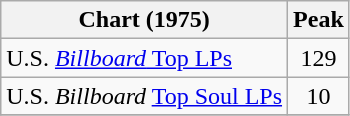<table class="wikitable">
<tr>
<th>Chart (1975)</th>
<th>Peak<br></th>
</tr>
<tr>
<td>U.S. <a href='#'><em>Billboard</em> Top LPs</a></td>
<td align="center">129</td>
</tr>
<tr>
<td>U.S. <em>Billboard</em> <a href='#'>Top Soul LPs</a></td>
<td align="center">10</td>
</tr>
<tr>
</tr>
</table>
